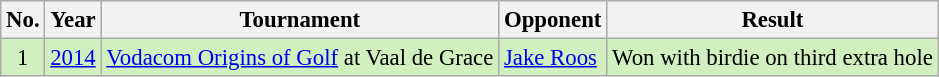<table class="wikitable" style="font-size:95%;">
<tr>
<th>No.</th>
<th>Year</th>
<th>Tournament</th>
<th>Opponent</th>
<th>Result</th>
</tr>
<tr style="background:#D0F0C0;">
<td align=center>1</td>
<td><a href='#'>2014</a></td>
<td><a href='#'>Vodacom Origins of Golf</a> at Vaal de Grace</td>
<td> <a href='#'>Jake Roos</a></td>
<td>Won with birdie on third extra hole</td>
</tr>
</table>
